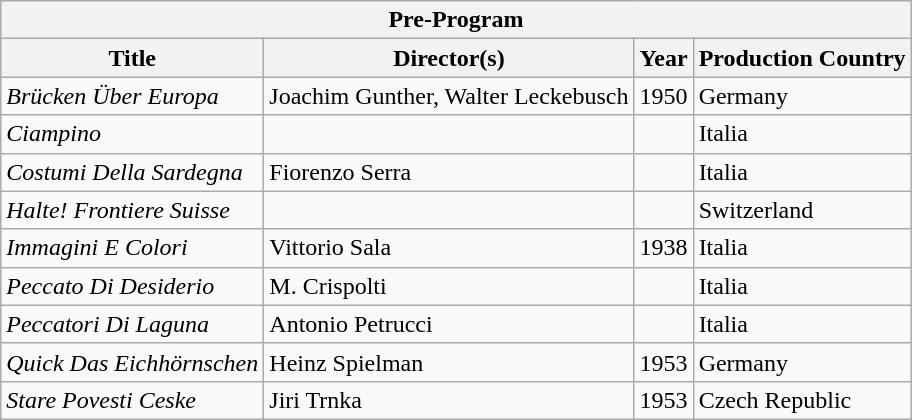<table class="wikitable">
<tr>
<th colspan="4">Pre-Program</th>
</tr>
<tr>
<th>Title</th>
<th>Director(s)</th>
<th>Year</th>
<th>Production Country</th>
</tr>
<tr>
<td><em>Brücken Über Europa</em></td>
<td>Joachim Gunther, Walter Leckebusch</td>
<td>1950</td>
<td>Germany</td>
</tr>
<tr>
<td><em>Ciampino</em></td>
<td></td>
<td></td>
<td>Italia</td>
</tr>
<tr>
<td><em>Costumi Della Sardegna</em></td>
<td>Fiorenzo Serra</td>
<td></td>
<td>Italia</td>
</tr>
<tr>
<td><em>Halte! Frontiere Suisse</em></td>
<td></td>
<td></td>
<td>Switzerland</td>
</tr>
<tr>
<td><em>Immagini E Colori</em></td>
<td>Vittorio Sala</td>
<td>1938</td>
<td>Italia</td>
</tr>
<tr>
<td><em>Peccato Di Desiderio</em></td>
<td>M. Crispolti</td>
<td></td>
<td>Italia</td>
</tr>
<tr>
<td><em>Peccatori Di Laguna</em></td>
<td>Antonio Petrucci</td>
<td></td>
<td>Italia</td>
</tr>
<tr>
<td><em>Quick Das Eichhörnschen</em></td>
<td>Heinz Spielman</td>
<td>1953</td>
<td>Germany</td>
</tr>
<tr>
<td><em>Stare Povesti Ceske</em></td>
<td>Jiri Trnka</td>
<td>1953</td>
<td>Czech Republic</td>
</tr>
</table>
